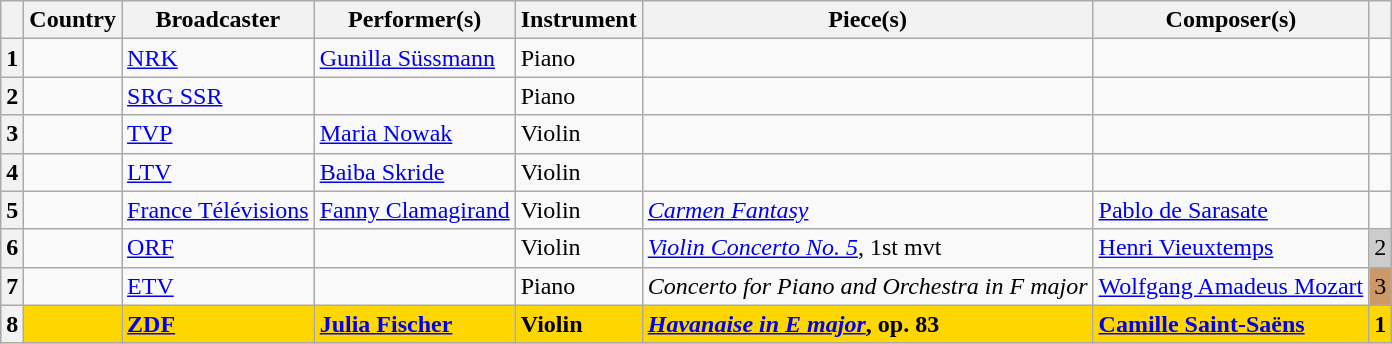<table class="wikitable sortable plainrowheaders">
<tr>
<th scope="col"></th>
<th scope="col">Country</th>
<th scope="col">Broadcaster</th>
<th scope="col">Performer(s)</th>
<th scope="col">Instrument</th>
<th scope="col">Piece(s)</th>
<th scope="col">Composer(s)</th>
<th scope="col"></th>
</tr>
<tr>
<th scope="row" style="text-align:center;">1</th>
<td></td>
<td><a href='#'>NRK</a></td>
<td><a href='#'>Gunilla Süssmann</a></td>
<td>Piano</td>
<td></td>
<td></td>
<td></td>
</tr>
<tr>
<th scope="row" style="text-align:center;">2</th>
<td></td>
<td><a href='#'>SRG SSR</a></td>
<td></td>
<td>Piano</td>
<td></td>
<td></td>
<td></td>
</tr>
<tr>
<th scope="row" style="text-align:center;">3</th>
<td></td>
<td><a href='#'>TVP</a></td>
<td><a href='#'>Maria Nowak</a></td>
<td>Violin</td>
<td></td>
<td></td>
<td></td>
</tr>
<tr>
<th scope="row" style="text-align:center;">4</th>
<td></td>
<td><a href='#'>LTV</a></td>
<td><a href='#'>Baiba Skride</a></td>
<td>Violin</td>
<td></td>
<td></td>
<td></td>
</tr>
<tr>
<th scope="row" style="text-align:center;">5</th>
<td></td>
<td><a href='#'>France Télévisions</a></td>
<td><a href='#'>Fanny Clamagirand</a></td>
<td>Violin</td>
<td><em><a href='#'>Carmen Fantasy</a></em></td>
<td><a href='#'>Pablo de Sarasate</a></td>
<td></td>
</tr>
<tr>
<th scope="row" style="text-align:center;">6</th>
<td></td>
<td><a href='#'>ORF</a></td>
<td></td>
<td>Violin</td>
<td><em><a href='#'>Violin Concerto No. 5</a></em>, 1st mvt</td>
<td><a href='#'>Henri Vieuxtemps</a></td>
<td style="text-align:center; background-color:#CCC;">2</td>
</tr>
<tr>
<th scope="row" style="text-align:center;">7</th>
<td></td>
<td><a href='#'>ETV</a></td>
<td></td>
<td>Piano</td>
<td><em>Concerto for Piano and Orchestra in F major</em></td>
<td><a href='#'>Wolfgang Amadeus Mozart</a></td>
<td style="text-align:center; background-color:#C96;">3</td>
</tr>
<tr style="font-weight:bold; background:gold;">
<th scope="row" style="text-align:center;">8</th>
<td></td>
<td><a href='#'>ZDF</a></td>
<td><a href='#'>Julia Fischer</a></td>
<td>Violin</td>
<td><em><a href='#'>Havanaise in E major</a></em>, op. 83</td>
<td><a href='#'>Camille Saint-Saëns</a></td>
<td style="text-align:center;">1</td>
</tr>
</table>
